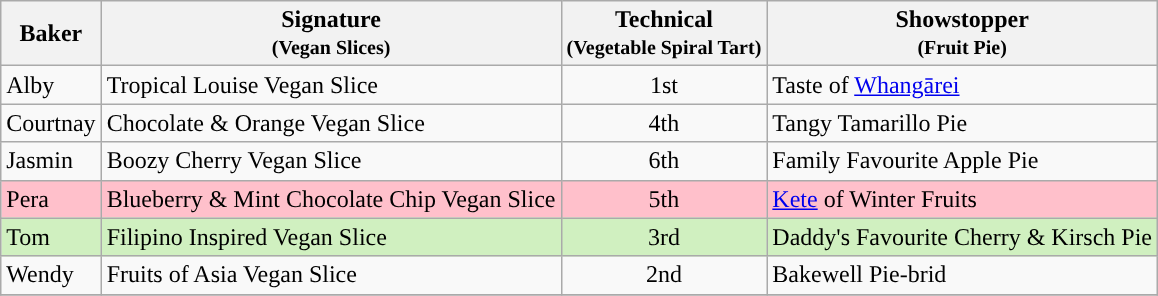<table class="wikitable" style="text-align:center;">
<tr>
<th>Baker</th>
<th>Signature<br><small>(Vegan Slices)</small></th>
<th>Technical<br><small>(Vegetable Spiral Tart)</small></th>
<th>Showstopper<br><small>(Fruit Pie)</small></th>
</tr>
<tr>
<td align="left">Alby</td>
<td align="left">Tropical Louise Vegan Slice</td>
<td>1st</td>
<td align="left">Taste of <a href='#'>Whangārei</a></td>
</tr>
<tr>
<td align="left">Courtnay</td>
<td align="left">Chocolate & Orange Vegan Slice</td>
<td>4th</td>
<td align="left">Tangy Tamarillo Pie</td>
</tr>
<tr>
<td align="left">Jasmin</td>
<td align="left">Boozy Cherry Vegan Slice</td>
<td>6th</td>
<td align="left">Family Favourite Apple Pie</td>
</tr>
<tr style="background:pink;">
<td align="left">Pera</td>
<td align="left">Blueberry & Mint Chocolate Chip Vegan Slice</td>
<td>5th</td>
<td align="left"><a href='#'>Kete</a> of Winter Fruits</td>
</tr>
<tr style="background:#d0f0c0;">
<td align="left">Tom</td>
<td align="left">Filipino Inspired Vegan Slice</td>
<td>3rd</td>
<td align="left">Daddy's Favourite Cherry & Kirsch Pie</td>
</tr>
<tr>
<td align="left">Wendy</td>
<td align="left">Fruits of Asia Vegan Slice</td>
<td>2nd</td>
<td align="left">Bakewell Pie-brid</td>
</tr>
<tr>
</tr>
</table>
